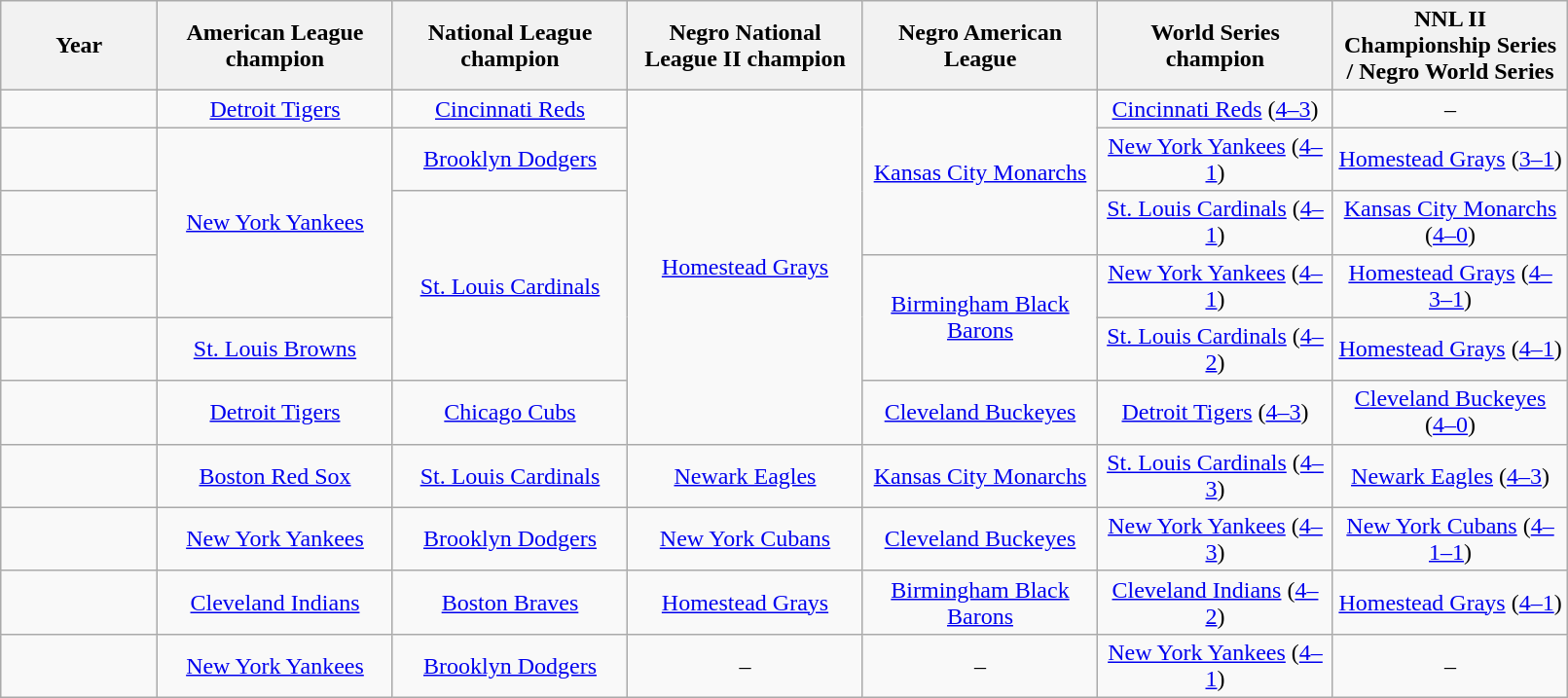<table class="wikitable" width="85%" style="text-align:center;">
<tr>
<th width="10%">Year</th>
<th width="15%">American League champion</th>
<th width="15%">National League champion</th>
<th width="15%">Negro National League II champion</th>
<th width="15%">Negro American League</th>
<th width="15%">World Series champion</th>
<th width="15%">NNL II Championship Series / Negro World Series</th>
</tr>
<tr>
<td></td>
<td><a href='#'>Detroit Tigers</a></td>
<td><a href='#'>Cincinnati Reds</a></td>
<td rowspan="6"><a href='#'>Homestead Grays</a></td>
<td rowspan="3"><a href='#'>Kansas City Monarchs</a></td>
<td><a href='#'>Cincinnati Reds</a> (<a href='#'>4–3</a>)</td>
<td>–</td>
</tr>
<tr>
<td></td>
<td rowspan="3"><a href='#'>New York Yankees</a></td>
<td><a href='#'>Brooklyn Dodgers</a></td>
<td><a href='#'>New York Yankees</a> (<a href='#'>4–1</a>)</td>
<td><a href='#'>Homestead Grays</a> (<a href='#'>3–1</a>)</td>
</tr>
<tr>
<td></td>
<td rowspan="3"><a href='#'>St. Louis Cardinals</a></td>
<td><a href='#'>St. Louis Cardinals</a> (<a href='#'>4–1</a>)</td>
<td><a href='#'>Kansas City Monarchs</a> (<a href='#'>4–0</a>)</td>
</tr>
<tr>
<td></td>
<td rowspan="2"><a href='#'>Birmingham Black Barons</a></td>
<td><a href='#'>New York Yankees</a> (<a href='#'>4–1</a>)</td>
<td><a href='#'>Homestead Grays</a> (<a href='#'>4–3–1</a>)</td>
</tr>
<tr>
<td></td>
<td><a href='#'>St. Louis Browns</a></td>
<td><a href='#'>St. Louis Cardinals</a> (<a href='#'>4–2</a>)</td>
<td><a href='#'>Homestead Grays</a> (<a href='#'>4–1</a>)</td>
</tr>
<tr>
<td></td>
<td><a href='#'>Detroit Tigers</a></td>
<td><a href='#'>Chicago Cubs</a></td>
<td><a href='#'>Cleveland Buckeyes</a></td>
<td><a href='#'>Detroit Tigers</a> (<a href='#'>4–3</a>)</td>
<td><a href='#'>Cleveland Buckeyes</a> (<a href='#'>4–0</a>)</td>
</tr>
<tr>
<td></td>
<td><a href='#'>Boston Red Sox</a></td>
<td><a href='#'>St. Louis Cardinals</a></td>
<td><a href='#'>Newark Eagles</a></td>
<td><a href='#'>Kansas City Monarchs</a></td>
<td><a href='#'>St. Louis Cardinals</a> (<a href='#'>4–3</a>)</td>
<td><a href='#'>Newark Eagles</a> (<a href='#'>4–3</a>)</td>
</tr>
<tr>
<td></td>
<td><a href='#'>New York Yankees</a></td>
<td><a href='#'>Brooklyn Dodgers</a></td>
<td><a href='#'>New York Cubans</a></td>
<td><a href='#'>Cleveland Buckeyes</a></td>
<td><a href='#'>New York Yankees</a> (<a href='#'>4–3</a>)</td>
<td><a href='#'>New York Cubans</a> (<a href='#'>4–1–1</a>)</td>
</tr>
<tr>
<td></td>
<td><a href='#'>Cleveland Indians</a></td>
<td><a href='#'>Boston Braves</a></td>
<td><a href='#'>Homestead Grays</a></td>
<td><a href='#'>Birmingham Black Barons</a></td>
<td><a href='#'>Cleveland Indians</a> (<a href='#'>4–2</a>)</td>
<td><a href='#'>Homestead Grays</a> (<a href='#'>4–1</a>)</td>
</tr>
<tr>
<td></td>
<td><a href='#'>New York Yankees</a></td>
<td><a href='#'>Brooklyn Dodgers</a></td>
<td>–</td>
<td>–</td>
<td><a href='#'>New York Yankees</a> (<a href='#'>4–1</a>)</td>
<td>–</td>
</tr>
</table>
